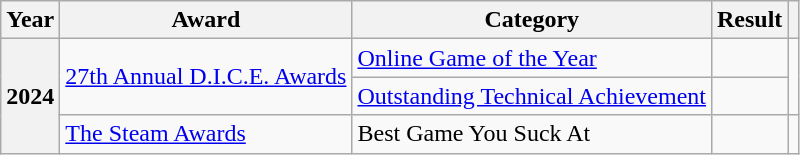<table class="wikitable sortable plainrowheaders">
<tr>
<th scope="col">Year</th>
<th scope="col">Award</th>
<th scope="col">Category</th>
<th scope="col">Result</th>
<th scope="col" class="unsortable"></th>
</tr>
<tr>
<th scope="row" rowspan="3">2024</th>
<td rowspan="2"><a href='#'>27th Annual D.I.C.E. Awards</a></td>
<td><a href='#'>Online Game of the Year</a></td>
<td></td>
<td rowspan="2" style="align:center;"></td>
</tr>
<tr>
<td><a href='#'>Outstanding Technical Achievement</a></td>
<td></td>
</tr>
<tr>
<td><a href='#'>The Steam Awards</a></td>
<td>Best Game You Suck At</td>
<td></td>
<td style="text-align:center;"></td>
</tr>
</table>
